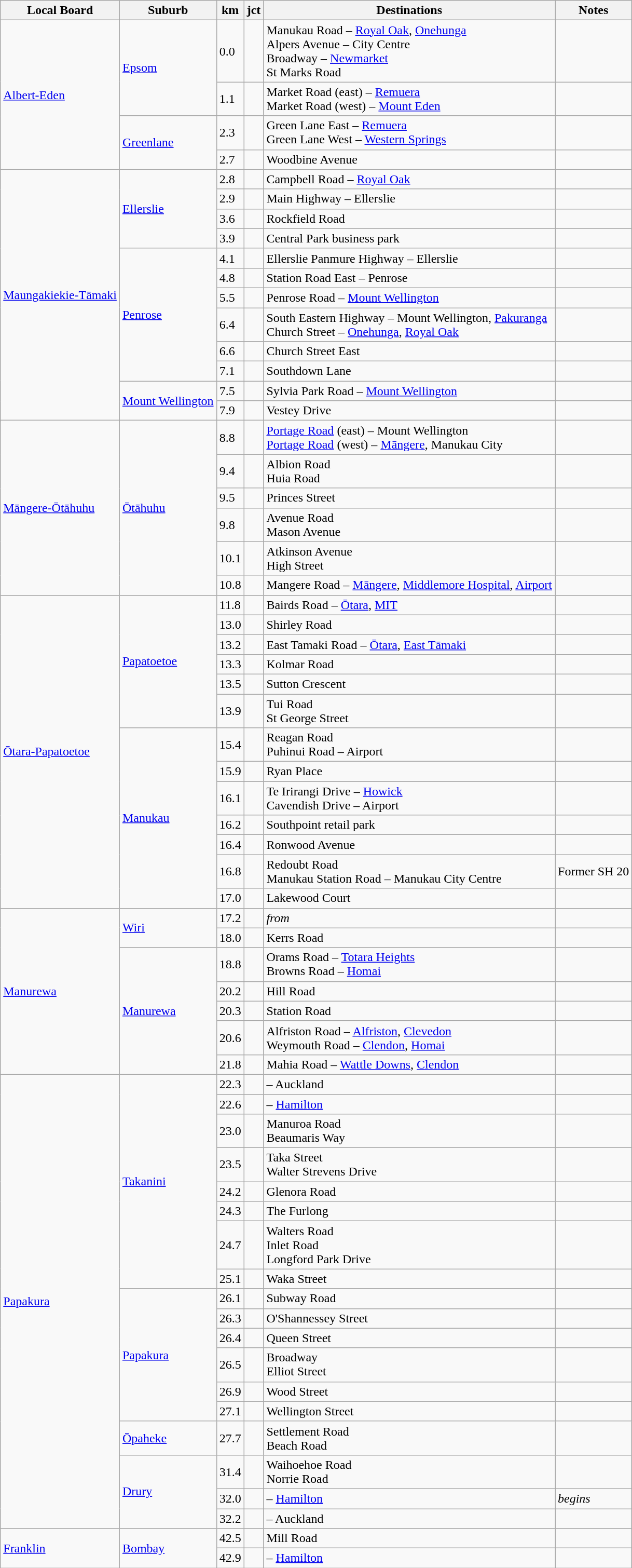<table class="wikitable">
<tr>
<th>Local Board</th>
<th>Suburb</th>
<th>km</th>
<th>jct</th>
<th>Destinations</th>
<th>Notes</th>
</tr>
<tr>
<td rowspan=5><a href='#'>Albert-Eden</a></td>
<td rowspan=2><a href='#'>Epsom</a></td>
<td>0.0</td>
<td></td>
<td>Manukau Road – <a href='#'>Royal Oak</a>, <a href='#'>Onehunga</a> <br> Alpers Avenue – City Centre<br> Broadway – <a href='#'>Newmarket</a><br> St Marks Road</td>
<td></td>
</tr>
<tr>
<td>1.1</td>
<td></td>
<td>Market Road (east) – <a href='#'>Remuera</a> <br> Market Road (west) – <a href='#'>Mount Eden</a></td>
<td></td>
</tr>
<tr>
<td rowspan=3><a href='#'>Greenlane</a></td>
<td>2.3</td>
<td></td>
<td>Green Lane East – <a href='#'>Remuera</a><br>Green Lane West – <a href='#'>Western Springs</a></td>
<td></td>
</tr>
<tr>
<td>2.7</td>
<td></td>
<td>Woodbine Avenue</td>
<td></td>
</tr>
<tr>
<td rowspan=2>2.8</td>
<td rowspan=2></td>
<td rowspan=2>Campbell Road – <a href='#'>Royal Oak</a></td>
<td rowspan=2></td>
</tr>
<tr>
<td rowspan=13><a href='#'>Maungakiekie-Tāmaki</a></td>
<td rowspan=4><a href='#'>Ellerslie</a></td>
</tr>
<tr>
<td>2.9</td>
<td></td>
<td>Main Highway – Ellerslie</td>
<td></td>
</tr>
<tr>
<td>3.6</td>
<td></td>
<td>Rockfield Road</td>
<td></td>
</tr>
<tr>
<td>3.9</td>
<td></td>
<td>Central Park business park</td>
<td></td>
</tr>
<tr>
<td rowspan=6><a href='#'>Penrose</a></td>
<td>4.1</td>
<td></td>
<td>Ellerslie Panmure Highway – Ellerslie</td>
<td></td>
</tr>
<tr>
<td>4.8</td>
<td></td>
<td>Station Road East – Penrose</td>
<td></td>
</tr>
<tr>
<td>5.5</td>
<td></td>
<td>Penrose Road – <a href='#'>Mount Wellington</a></td>
<td></td>
</tr>
<tr>
<td>6.4</td>
<td></td>
<td>South Eastern Highway – Mount Wellington, <a href='#'>Pakuranga</a> <br> Church Street – <a href='#'>Onehunga</a>, <a href='#'>Royal Oak</a></td>
<td></td>
</tr>
<tr>
<td>6.6</td>
<td></td>
<td>Church Street East</td>
<td></td>
</tr>
<tr>
<td>7.1</td>
<td></td>
<td>Southdown Lane</td>
<td></td>
</tr>
<tr>
<td rowspan=3><a href='#'>Mount Wellington</a></td>
<td>7.5</td>
<td></td>
<td>Sylvia Park Road – <a href='#'>Mount Wellington</a></td>
<td></td>
</tr>
<tr>
<td>7.9</td>
<td></td>
<td>Vestey Drive</td>
<td></td>
</tr>
<tr>
<td rowspan=2>8.8</td>
<td rowspan=2></td>
<td rowspan=2><a href='#'>Portage Road</a> (east) – Mount Wellington <br> <a href='#'>Portage Road</a> (west) – <a href='#'>Māngere</a>, Manukau City</td>
<td rowspan=2></td>
</tr>
<tr>
<td rowspan=6><a href='#'>Māngere-Ōtāhuhu</a></td>
<td rowspan=6><a href='#'>Ōtāhuhu</a></td>
</tr>
<tr>
<td>9.4</td>
<td></td>
<td>Albion Road <br> Huia Road</td>
<td></td>
</tr>
<tr>
<td>9.5</td>
<td></td>
<td>Princes Street</td>
<td></td>
</tr>
<tr>
<td>9.8</td>
<td></td>
<td>Avenue Road <br> Mason Avenue</td>
<td></td>
</tr>
<tr>
<td>10.1</td>
<td></td>
<td>Atkinson Avenue <br> High Street</td>
<td></td>
</tr>
<tr>
<td>10.8</td>
<td></td>
<td>Mangere Road – <a href='#'>Māngere</a>, <a href='#'>Middlemore Hospital</a>, <a href='#'>Airport</a></td>
<td></td>
</tr>
<tr>
<td rowspan=13><a href='#'>Ōtara-Papatoetoe</a></td>
<td rowspan=6><a href='#'>Papatoetoe</a></td>
<td>11.8</td>
<td></td>
<td>Bairds Road – <a href='#'>Ōtara</a>, <a href='#'>MIT</a></td>
<td></td>
</tr>
<tr>
<td>13.0</td>
<td></td>
<td>Shirley Road</td>
<td></td>
</tr>
<tr>
<td>13.2</td>
<td></td>
<td>East Tamaki Road – <a href='#'>Ōtara</a>, <a href='#'>East Tāmaki</a></td>
<td></td>
</tr>
<tr>
<td>13.3</td>
<td></td>
<td>Kolmar Road</td>
<td></td>
</tr>
<tr>
<td>13.5</td>
<td></td>
<td>Sutton Crescent</td>
<td></td>
</tr>
<tr>
<td>13.9</td>
<td></td>
<td>Tui Road <br> St George Street</td>
<td></td>
</tr>
<tr>
<td rowspan=7><a href='#'>Manukau</a></td>
<td>15.4</td>
<td></td>
<td>Reagan Road <br> Puhinui Road – Airport</td>
<td></td>
</tr>
<tr>
<td>15.9</td>
<td></td>
<td>Ryan Place</td>
<td></td>
</tr>
<tr>
<td>16.1</td>
<td></td>
<td>Te Irirangi Drive – <a href='#'>Howick</a> <br> Cavendish Drive – Airport</td>
<td></td>
</tr>
<tr>
<td>16.2</td>
<td></td>
<td>Southpoint retail park</td>
<td></td>
</tr>
<tr>
<td>16.4</td>
<td></td>
<td>Ronwood Avenue</td>
<td></td>
</tr>
<tr>
<td>16.8</td>
<td></td>
<td>Redoubt Road <br> Manukau Station Road – Manukau City Centre</td>
<td>Former SH 20</td>
</tr>
<tr>
<td>17.0</td>
<td></td>
<td>Lakewood Court</td>
<td></td>
</tr>
<tr>
<td rowspan=7><a href='#'>Manurewa</a></td>
<td rowspan=2><a href='#'>Wiri</a></td>
<td>17.2</td>
<td></td>
<td> <em>from </em></td>
<td></td>
</tr>
<tr>
<td>18.0</td>
<td></td>
<td>Kerrs Road</td>
<td></td>
</tr>
<tr>
<td rowspan=5><a href='#'>Manurewa</a></td>
<td>18.8</td>
<td></td>
<td>Orams Road – <a href='#'>Totara Heights</a> <br> Browns Road – <a href='#'>Homai</a></td>
<td></td>
</tr>
<tr>
<td>20.2</td>
<td></td>
<td>Hill Road</td>
<td></td>
</tr>
<tr>
<td>20.3</td>
<td></td>
<td>Station Road</td>
<td></td>
</tr>
<tr>
<td>20.6</td>
<td></td>
<td>Alfriston Road – <a href='#'>Alfriston</a>, <a href='#'>Clevedon</a> <br> Weymouth Road – <a href='#'>Clendon</a>, <a href='#'>Homai</a></td>
<td></td>
</tr>
<tr>
<td>21.8</td>
<td></td>
<td>Mahia Road – <a href='#'>Wattle Downs</a>, <a href='#'>Clendon</a></td>
<td></td>
</tr>
<tr>
<td rowspan=18><a href='#'>Papakura</a></td>
<td rowspan=8><a href='#'>Takanini</a></td>
<td>22.3</td>
<td></td>
<td> – Auckland</td>
<td></td>
</tr>
<tr>
<td>22.6</td>
<td></td>
<td> – <a href='#'>Hamilton</a></td>
<td></td>
</tr>
<tr>
<td>23.0</td>
<td></td>
<td>Manuroa Road <br> Beaumaris Way</td>
<td></td>
</tr>
<tr>
<td>23.5</td>
<td></td>
<td>Taka Street <br> Walter Strevens Drive</td>
<td></td>
</tr>
<tr>
<td>24.2</td>
<td></td>
<td>Glenora Road</td>
<td></td>
</tr>
<tr>
<td>24.3</td>
<td></td>
<td>The Furlong</td>
<td></td>
</tr>
<tr>
<td>24.7</td>
<td></td>
<td>Walters Road <br> Inlet Road <br> Longford Park Drive</td>
<td></td>
</tr>
<tr>
<td>25.1</td>
<td></td>
<td>Waka Street</td>
<td></td>
</tr>
<tr>
<td rowspan=6><a href='#'>Papakura</a></td>
<td>26.1</td>
<td></td>
<td>Subway Road</td>
<td></td>
</tr>
<tr>
<td>26.3</td>
<td></td>
<td>O'Shannessey Street</td>
<td></td>
</tr>
<tr>
<td>26.4</td>
<td></td>
<td>Queen Street</td>
<td></td>
</tr>
<tr>
<td>26.5</td>
<td></td>
<td>Broadway <br> Elliot Street</td>
<td></td>
</tr>
<tr>
<td>26.9</td>
<td></td>
<td>Wood Street</td>
<td></td>
</tr>
<tr>
<td>27.1</td>
<td></td>
<td>Wellington Street</td>
<td></td>
</tr>
<tr>
<td><a href='#'>Ōpaheke</a></td>
<td>27.7</td>
<td></td>
<td>Settlement Road <br> Beach Road</td>
<td></td>
</tr>
<tr>
<td rowspan=3><a href='#'>Drury</a></td>
<td>31.4</td>
<td></td>
<td>Waihoehoe Road <br> Norrie Road</td>
<td></td>
</tr>
<tr>
<td>32.0</td>
<td></td>
<td> – <a href='#'>Hamilton</a></td>
<td><em> begins</em></td>
</tr>
<tr>
<td>32.2</td>
<td></td>
<td> – Auckland</td>
<td></td>
</tr>
<tr>
<td rowspan=2><a href='#'>Franklin</a></td>
<td rowspan=2><a href='#'>Bombay</a></td>
<td>42.5</td>
<td></td>
<td>Mill Road</td>
<td></td>
</tr>
<tr>
<td>42.9</td>
<td></td>
<td> – <a href='#'>Hamilton</a></td>
<td></td>
</tr>
</table>
